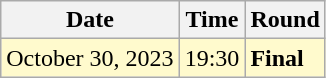<table class="wikitable">
<tr>
<th>Date</th>
<th>Time</th>
<th>Round</th>
</tr>
<tr style=background:lemonchiffon>
<td>October 30, 2023</td>
<td>19:30</td>
<td><strong>Final</strong></td>
</tr>
</table>
